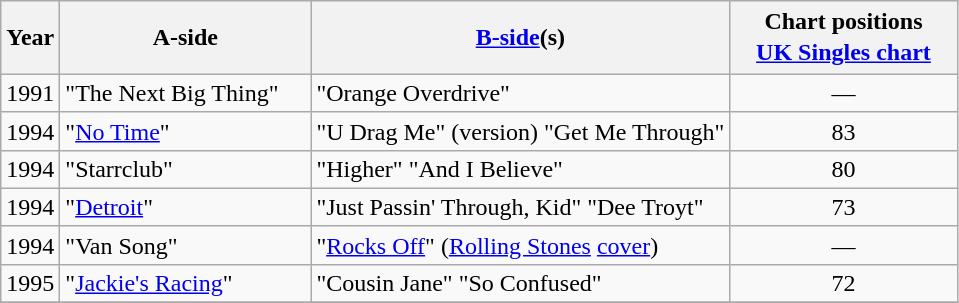<table class="wikitable">
<tr>
<th>Year</th>
<th style="width:10em;line-height:1.3">A-side</th>
<th><a href='#'>B-side</a>(s)</th>
<th style="width:9em;line-height:1.3">Chart positions<br><a href='#'>UK Singles chart</a></th>
</tr>
<tr>
<td align="center">1991</td>
<td>"The Next Big Thing"</td>
<td>"Orange Overdrive"</td>
<td align="center">—</td>
</tr>
<tr>
<td align="center">1994</td>
<td>"<a href='#'>No Time</a>"</td>
<td>"U Drag Me" (version)  "Get Me Through"</td>
<td align="center">83</td>
</tr>
<tr>
<td align="center">1994</td>
<td>"Starrclub"</td>
<td>"Higher"  "And I Believe"</td>
<td align="center">80</td>
</tr>
<tr>
<td align="center">1994</td>
<td>"<a href='#'>Detroit</a>"</td>
<td>"Just Passin' Through, Kid"  "Dee Troyt"</td>
<td align="center">73</td>
</tr>
<tr>
<td align="center">1994</td>
<td>"Van Song"</td>
<td>"<a href='#'>Rocks Off</a>" (<a href='#'>Rolling Stones</a> <a href='#'>cover</a>)</td>
<td align="center">—</td>
</tr>
<tr>
<td align="center">1995</td>
<td>"<a href='#'>Jackie's Racing</a>"</td>
<td>"Cousin Jane"  "So Confused"</td>
<td align="center">72</td>
</tr>
<tr>
</tr>
</table>
